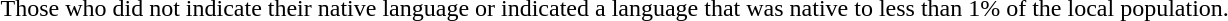<table>
<tr>
<td> Those who did not indicate their native language or indicated a language that was native to less than 1% of the local population.</td>
</tr>
</table>
